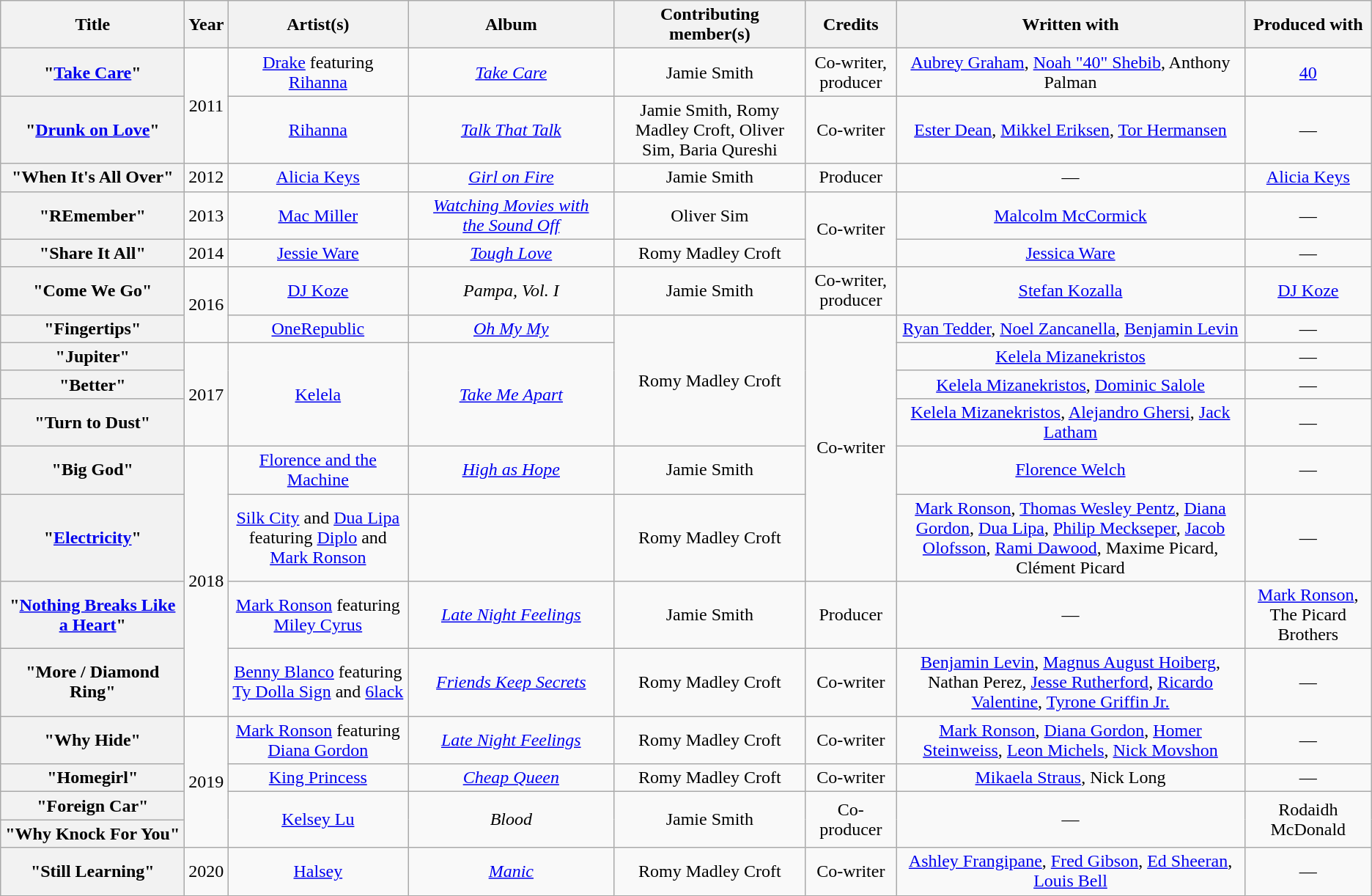<table class="wikitable plainrowheaders" style="text-align:center;">
<tr>
<th scope="col" style="width:160px;">Title</th>
<th scope="col">Year</th>
<th scope="col">Artist(s)</th>
<th scope="col" style="width:180px;">Album</th>
<th scope="col">Contributing member(s)</th>
<th scope="col">Credits</th>
<th scope="col">Written with</th>
<th scope="col">Produced with</th>
</tr>
<tr>
<th scope="row">"<a href='#'>Take Care</a>"</th>
<td rowspan="2">2011</td>
<td><a href='#'>Drake</a> featuring <a href='#'>Rihanna</a></td>
<td><em><a href='#'>Take Care</a></em></td>
<td>Jamie Smith</td>
<td>Co-writer, producer</td>
<td><a href='#'>Aubrey Graham</a>, <a href='#'>Noah "40" Shebib</a>, Anthony Palman</td>
<td><a href='#'>40</a></td>
</tr>
<tr>
<th scope="row">"<a href='#'>Drunk on Love</a>"</th>
<td><a href='#'>Rihanna</a></td>
<td><em><a href='#'>Talk That Talk</a></em></td>
<td>Jamie Smith, Romy Madley Croft, Oliver Sim, Baria Qureshi</td>
<td>Co-writer</td>
<td><a href='#'>Ester Dean</a>, <a href='#'>Mikkel Eriksen</a>, <a href='#'>Tor Hermansen</a></td>
<td>—</td>
</tr>
<tr>
<th scope="row">"When It's All Over"</th>
<td>2012</td>
<td><a href='#'>Alicia Keys</a></td>
<td><em><a href='#'>Girl on Fire</a></em></td>
<td>Jamie Smith</td>
<td>Producer</td>
<td>—</td>
<td><a href='#'>Alicia Keys</a></td>
</tr>
<tr>
<th scope="row">"REmember"</th>
<td>2013</td>
<td><a href='#'>Mac Miller</a></td>
<td><em><a href='#'>Watching Movies with<br>the Sound Off</a></em></td>
<td>Oliver Sim</td>
<td rowspan="2">Co-writer</td>
<td><a href='#'>Malcolm McCormick</a></td>
<td>—</td>
</tr>
<tr>
<th scope="row">"Share It All"</th>
<td>2014</td>
<td><a href='#'>Jessie Ware</a></td>
<td><em><a href='#'>Tough Love</a></em></td>
<td>Romy Madley Croft</td>
<td><a href='#'>Jessica Ware</a></td>
<td>—</td>
</tr>
<tr>
<th scope="row">"Come We Go"</th>
<td rowspan="2">2016</td>
<td><a href='#'>DJ Koze</a></td>
<td><em>Pampa, Vol. I</em></td>
<td>Jamie Smith</td>
<td>Co-writer, producer</td>
<td><a href='#'>Stefan Kozalla</a></td>
<td><a href='#'>DJ Koze</a></td>
</tr>
<tr>
<th scope="row">"Fingertips"</th>
<td><a href='#'>OneRepublic</a></td>
<td><em><a href='#'>Oh My My</a></em></td>
<td rowspan="4">Romy Madley Croft</td>
<td rowspan="6">Co-writer</td>
<td><a href='#'>Ryan Tedder</a>, <a href='#'>Noel Zancanella</a>, <a href='#'>Benjamin Levin</a></td>
<td>—</td>
</tr>
<tr>
<th scope="row">"Jupiter"</th>
<td rowspan="3">2017</td>
<td rowspan="3"><a href='#'>Kelela</a></td>
<td rowspan="3"><em><a href='#'>Take Me Apart</a></em></td>
<td><a href='#'>Kelela Mizanekristos</a></td>
<td>—</td>
</tr>
<tr>
<th scope="row">"Better"</th>
<td><a href='#'>Kelela Mizanekristos</a>, <a href='#'>Dominic Salole</a></td>
<td>—</td>
</tr>
<tr>
<th scope="row">"Turn to Dust"</th>
<td><a href='#'>Kelela Mizanekristos</a>, <a href='#'>Alejandro Ghersi</a>, <a href='#'>Jack Latham</a></td>
<td>—</td>
</tr>
<tr>
<th scope="row">"Big God"</th>
<td rowspan="4">2018</td>
<td><a href='#'>Florence and the Machine</a></td>
<td><em><a href='#'>High as Hope</a></em></td>
<td>Jamie Smith</td>
<td><a href='#'>Florence Welch</a></td>
<td>—</td>
</tr>
<tr>
<th scope="row">"<a href='#'>Electricity</a>"</th>
<td><a href='#'>Silk City</a> and <a href='#'>Dua Lipa</a> featuring <a href='#'>Diplo</a> and <a href='#'>Mark Ronson</a></td>
<td></td>
<td>Romy Madley Croft</td>
<td><a href='#'>Mark Ronson</a>, <a href='#'>Thomas Wesley Pentz</a>, <a href='#'>Diana Gordon</a>, <a href='#'>Dua Lipa</a>, <a href='#'>Philip Meckseper</a>, <a href='#'>Jacob Olofsson</a>, <a href='#'>Rami Dawood</a>, Maxime Picard, Clément Picard</td>
<td>—</td>
</tr>
<tr>
<th scope="row">"<a href='#'>Nothing Breaks Like a Heart</a>"</th>
<td><a href='#'>Mark Ronson</a> featuring <a href='#'>Miley Cyrus</a></td>
<td><em><a href='#'>Late Night Feelings</a></em></td>
<td>Jamie Smith</td>
<td>Producer</td>
<td>—</td>
<td><a href='#'>Mark Ronson</a>, The Picard Brothers</td>
</tr>
<tr>
<th scope="row">"More / Diamond Ring"</th>
<td><a href='#'>Benny Blanco</a> featuring <a href='#'>Ty Dolla Sign</a> and <a href='#'>6lack</a></td>
<td><em><a href='#'>Friends Keep Secrets</a></em></td>
<td>Romy Madley Croft</td>
<td>Co-writer</td>
<td><a href='#'>Benjamin Levin</a>, <a href='#'>Magnus August Hoiberg</a>, Nathan Perez, <a href='#'>Jesse Rutherford</a>, <a href='#'>Ricardo Valentine</a>, <a href='#'>Tyrone Griffin Jr.</a></td>
<td>—</td>
</tr>
<tr>
<th scope="row">"Why Hide"</th>
<td rowspan="4">2019</td>
<td><a href='#'>Mark Ronson</a> featuring <a href='#'>Diana Gordon</a></td>
<td><em><a href='#'>Late Night Feelings</a></em></td>
<td>Romy Madley Croft</td>
<td>Co-writer</td>
<td><a href='#'>Mark Ronson</a>, <a href='#'>Diana Gordon</a>, <a href='#'>Homer Steinweiss</a>, <a href='#'>Leon Michels</a>, <a href='#'>Nick Movshon</a></td>
<td>—</td>
</tr>
<tr>
<th scope="row">"Homegirl"</th>
<td><a href='#'>King Princess</a></td>
<td><em><a href='#'>Cheap Queen</a></em></td>
<td>Romy Madley Croft</td>
<td>Co-writer</td>
<td><a href='#'>Mikaela Straus</a>, Nick Long</td>
<td>—</td>
</tr>
<tr>
<th scope="row">"Foreign Car"</th>
<td rowspan="2"><a href='#'>Kelsey Lu</a></td>
<td rowspan="2"><em>Blood</em></td>
<td rowspan="2">Jamie Smith</td>
<td rowspan="2">Co-producer</td>
<td rowspan="2">—</td>
<td rowspan="2">Rodaidh McDonald</td>
</tr>
<tr>
<th scope="row">"Why Knock For You"</th>
</tr>
<tr>
<th scope="row">"Still Learning"</th>
<td>2020</td>
<td><a href='#'>Halsey</a></td>
<td><em><a href='#'>Manic</a></em></td>
<td>Romy Madley Croft</td>
<td>Co-writer</td>
<td><a href='#'>Ashley Frangipane</a>, <a href='#'>Fred Gibson</a>, <a href='#'>Ed Sheeran</a>, <a href='#'>Louis Bell</a></td>
<td>—</td>
</tr>
</table>
